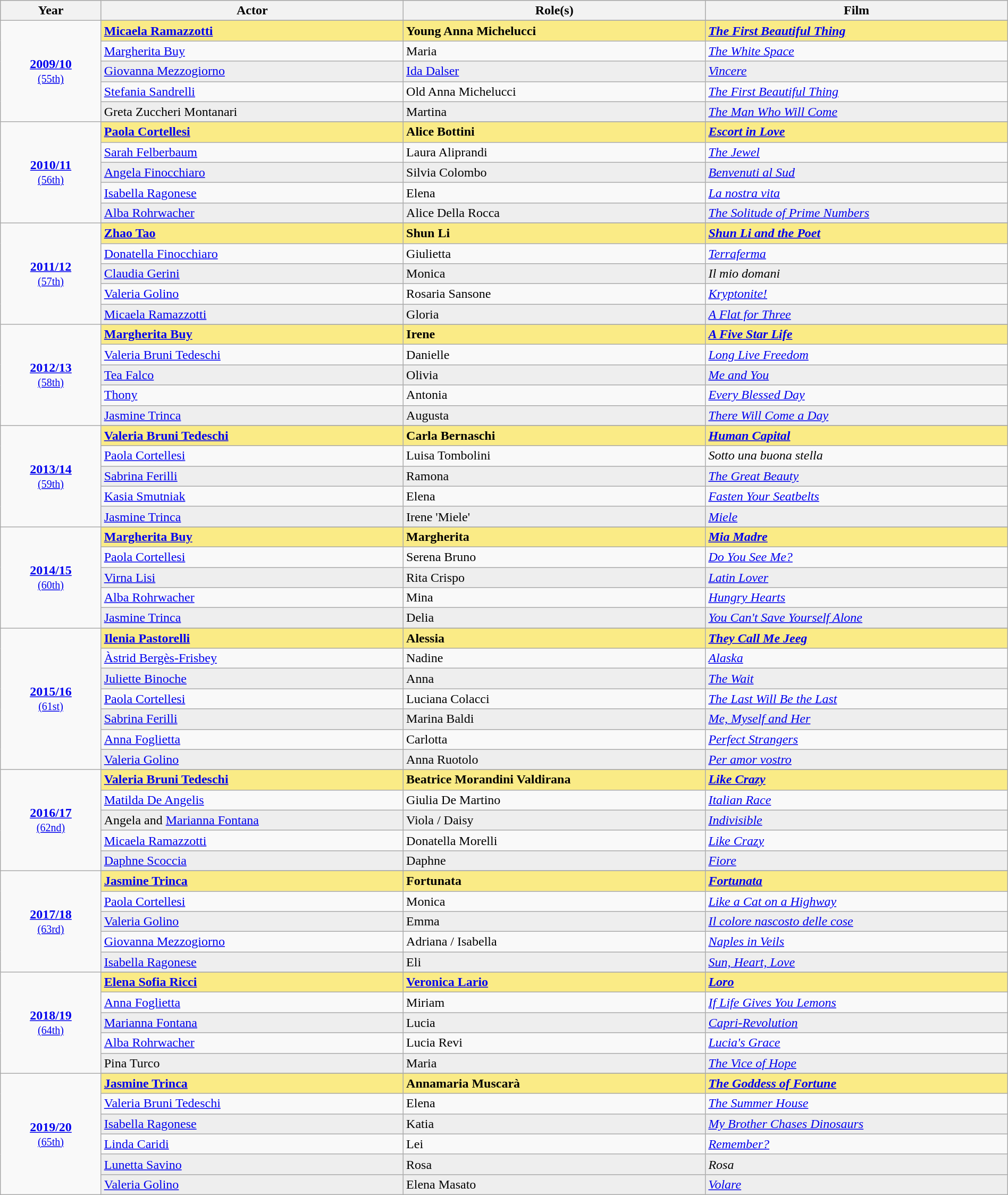<table class="wikitable" style="width:100%">
<tr bgcolor="#bebebe">
<th width="10%">Year</th>
<th width="30%">Actor</th>
<th width="30%">Role(s)</th>
<th width="30%">Film</th>
</tr>
<tr>
<td rowspan=6 style="text-align:center"><strong><a href='#'>2009/10</a></strong><br><small><a href='#'>(55th)</a></small></td>
</tr>
<tr style="background:#FAEB86">
<td><strong><a href='#'>Micaela Ramazzotti</a></strong></td>
<td><strong>Young Anna Michelucci</strong></td>
<td><strong><em><a href='#'>The First Beautiful Thing</a></em></strong></td>
</tr>
<tr>
<td><a href='#'>Margherita Buy</a></td>
<td>Maria</td>
<td><em><a href='#'>The White Space</a></em></td>
</tr>
<tr style="background:#eee;">
<td><a href='#'>Giovanna Mezzogiorno</a></td>
<td><a href='#'>Ida Dalser</a></td>
<td><em><a href='#'>Vincere</a></em></td>
</tr>
<tr>
<td><a href='#'>Stefania Sandrelli</a></td>
<td>Old Anna Michelucci</td>
<td><em><a href='#'>The First Beautiful Thing</a></em></td>
</tr>
<tr style="background:#eee;">
<td>Greta Zuccheri Montanari</td>
<td>Martina</td>
<td><em><a href='#'>The Man Who Will Come</a></em></td>
</tr>
<tr>
<td rowspan=6 style="text-align:center"><strong><a href='#'>2010/11</a></strong><br><small><a href='#'>(56th)</a></small></td>
</tr>
<tr style="background:#FAEB86">
<td><strong><a href='#'>Paola Cortellesi</a></strong></td>
<td><strong>Alice Bottini</strong></td>
<td><strong><em><a href='#'>Escort in Love</a></em></strong></td>
</tr>
<tr>
<td><a href='#'>Sarah Felberbaum</a></td>
<td>Laura Aliprandi</td>
<td><em><a href='#'>The Jewel</a></em></td>
</tr>
<tr style="background:#eee;">
<td><a href='#'>Angela Finocchiaro</a></td>
<td>Silvia Colombo</td>
<td><em><a href='#'>Benvenuti al Sud</a></em></td>
</tr>
<tr>
<td><a href='#'>Isabella Ragonese</a></td>
<td>Elena</td>
<td><em><a href='#'>La nostra vita</a></em></td>
</tr>
<tr style="background:#eee;">
<td><a href='#'>Alba Rohrwacher</a></td>
<td>Alice Della Rocca</td>
<td><em><a href='#'>The Solitude of Prime Numbers</a></em></td>
</tr>
<tr>
<td rowspan=6 style="text-align:center"><strong><a href='#'>2011/12</a></strong><br><small><a href='#'>(57th)</a></small></td>
</tr>
<tr style="background:#FAEB86">
<td><strong><a href='#'>Zhao Tao</a></strong></td>
<td><strong>Shun Li</strong></td>
<td><strong><em><a href='#'>Shun Li and the Poet</a></em></strong></td>
</tr>
<tr>
<td><a href='#'>Donatella Finocchiaro</a></td>
<td>Giulietta</td>
<td><em><a href='#'>Terraferma</a></em></td>
</tr>
<tr style="background:#eee;">
<td><a href='#'>Claudia Gerini</a></td>
<td>Monica</td>
<td><em>Il mio domani</em></td>
</tr>
<tr>
<td><a href='#'>Valeria Golino</a></td>
<td>Rosaria Sansone</td>
<td><em><a href='#'>Kryptonite!</a></em></td>
</tr>
<tr style="background:#eee;">
<td><a href='#'>Micaela Ramazzotti</a></td>
<td>Gloria</td>
<td><em><a href='#'>A Flat for Three</a></em></td>
</tr>
<tr>
<td rowspan=6 style="text-align:center"><strong><a href='#'>2012/13</a></strong><br><small><a href='#'>(58th)</a></small></td>
</tr>
<tr style="background:#FAEB86">
<td><strong><a href='#'>Margherita Buy</a></strong></td>
<td><strong>Irene</strong></td>
<td><strong><em><a href='#'>A Five Star Life</a></em></strong></td>
</tr>
<tr>
<td><a href='#'>Valeria Bruni Tedeschi</a></td>
<td>Danielle</td>
<td><em><a href='#'>Long Live Freedom</a></em></td>
</tr>
<tr style="background:#eee;">
<td><a href='#'>Tea Falco</a></td>
<td>Olivia</td>
<td><em><a href='#'>Me and You</a></em></td>
</tr>
<tr>
<td><a href='#'>Thony</a></td>
<td>Antonia</td>
<td><em><a href='#'>Every Blessed Day</a></em></td>
</tr>
<tr style="background:#eee;">
<td><a href='#'>Jasmine Trinca</a></td>
<td>Augusta</td>
<td><em><a href='#'>There Will Come a Day</a></em></td>
</tr>
<tr>
<td rowspan=6 style="text-align:center"><strong><a href='#'>2013/14</a></strong><br><small><a href='#'>(59th)</a></small></td>
</tr>
<tr style="background:#FAEB86">
<td><strong><a href='#'>Valeria Bruni Tedeschi</a></strong></td>
<td><strong>Carla Bernaschi</strong></td>
<td><strong><em><a href='#'>Human Capital</a></em></strong></td>
</tr>
<tr>
<td><a href='#'>Paola Cortellesi</a></td>
<td>Luisa Tombolini</td>
<td><em>Sotto una buona stella</em></td>
</tr>
<tr style="background:#eee;">
<td><a href='#'>Sabrina Ferilli</a></td>
<td>Ramona</td>
<td><em><a href='#'>The Great Beauty</a></em></td>
</tr>
<tr>
<td><a href='#'>Kasia Smutniak</a></td>
<td>Elena</td>
<td><em><a href='#'>Fasten Your Seatbelts</a></em></td>
</tr>
<tr style="background:#eee;">
<td><a href='#'>Jasmine Trinca</a></td>
<td>Irene 'Miele'</td>
<td><em><a href='#'>Miele</a></em></td>
</tr>
<tr>
<td rowspan=6 style="text-align:center"><strong><a href='#'>2014/15</a></strong><br><small><a href='#'>(60th)</a></small></td>
</tr>
<tr style="background:#FAEB86">
<td><strong><a href='#'>Margherita Buy</a></strong></td>
<td><strong>Margherita</strong></td>
<td><strong><em><a href='#'>Mia Madre</a></em></strong></td>
</tr>
<tr>
<td><a href='#'>Paola Cortellesi</a></td>
<td>Serena Bruno</td>
<td><em><a href='#'>Do You See Me?</a></em></td>
</tr>
<tr style="background:#eee;">
<td><a href='#'>Virna Lisi</a></td>
<td>Rita Crispo</td>
<td><em><a href='#'>Latin Lover</a></em></td>
</tr>
<tr>
<td><a href='#'>Alba Rohrwacher</a></td>
<td>Mina</td>
<td><em><a href='#'>Hungry Hearts</a></em></td>
</tr>
<tr style="background:#eee;">
<td><a href='#'>Jasmine Trinca</a></td>
<td>Delia</td>
<td><em><a href='#'>You Can't Save Yourself Alone</a></em></td>
</tr>
<tr>
<td rowspan=8 style="text-align:center"><strong><a href='#'>2015/16</a></strong><br><small><a href='#'>(61st)</a></small></td>
</tr>
<tr style="background:#FAEB86">
<td><strong><a href='#'>Ilenia Pastorelli</a></strong></td>
<td><strong>Alessia</strong></td>
<td><strong><em><a href='#'>They Call Me Jeeg</a></em></strong></td>
</tr>
<tr>
<td><a href='#'>Àstrid Bergès-Frisbey</a></td>
<td>Nadine</td>
<td><em><a href='#'>Alaska</a></em></td>
</tr>
<tr style="background:#eee;">
<td><a href='#'>Juliette Binoche</a></td>
<td>Anna</td>
<td><em><a href='#'>The Wait</a></em></td>
</tr>
<tr>
<td><a href='#'>Paola Cortellesi</a></td>
<td>Luciana Colacci</td>
<td><em><a href='#'>The Last Will Be the Last</a></em></td>
</tr>
<tr style="background:#eee;">
<td><a href='#'>Sabrina Ferilli</a></td>
<td>Marina Baldi</td>
<td><em><a href='#'>Me, Myself and Her</a></em></td>
</tr>
<tr>
<td><a href='#'>Anna Foglietta</a></td>
<td>Carlotta</td>
<td><em><a href='#'>Perfect Strangers</a></em></td>
</tr>
<tr style="background:#eee;">
<td><a href='#'>Valeria Golino</a></td>
<td>Anna Ruotolo</td>
<td><em><a href='#'>Per amor vostro</a></em></td>
</tr>
<tr>
<td rowspan=6 style="text-align:center"><strong><a href='#'>2016/17</a></strong><br><small><a href='#'>(62nd)</a></small></td>
</tr>
<tr style="background:#FAEB86">
<td><strong><a href='#'>Valeria Bruni Tedeschi</a></strong></td>
<td><strong>Beatrice Morandini Valdirana</strong></td>
<td><strong><em><a href='#'>Like Crazy</a></em></strong></td>
</tr>
<tr>
<td><a href='#'>Matilda De Angelis</a></td>
<td>Giulia De Martino</td>
<td><em><a href='#'>Italian Race</a></em></td>
</tr>
<tr style="background:#eee;">
<td>Angela and <a href='#'>Marianna Fontana</a></td>
<td>Viola / Daisy</td>
<td><em><a href='#'>Indivisible</a></em></td>
</tr>
<tr>
<td><a href='#'>Micaela Ramazzotti</a></td>
<td>Donatella Morelli</td>
<td><em><a href='#'>Like Crazy</a></em></td>
</tr>
<tr style="background:#eee;">
<td><a href='#'>Daphne Scoccia</a></td>
<td>Daphne</td>
<td><em><a href='#'>Fiore</a></em></td>
</tr>
<tr>
<td rowspan=6 style="text-align:center"><strong><a href='#'>2017/18</a></strong><br><small><a href='#'>(63rd)</a></small></td>
</tr>
<tr style="background:#FAEB86">
<td><strong><a href='#'>Jasmine Trinca</a></strong></td>
<td><strong>Fortunata</strong></td>
<td><strong><em><a href='#'>Fortunata</a></em></strong></td>
</tr>
<tr>
<td><a href='#'>Paola Cortellesi</a></td>
<td>Monica</td>
<td><em><a href='#'>Like a Cat on a Highway</a></em></td>
</tr>
<tr style="background:#eee;">
<td><a href='#'>Valeria Golino</a></td>
<td>Emma</td>
<td><em><a href='#'>Il colore nascosto delle cose</a></em></td>
</tr>
<tr>
<td><a href='#'>Giovanna Mezzogiorno</a></td>
<td>Adriana / Isabella</td>
<td><em><a href='#'>Naples in Veils</a></em></td>
</tr>
<tr style="background:#eee;">
<td><a href='#'>Isabella Ragonese</a></td>
<td>Eli</td>
<td><em><a href='#'>Sun, Heart, Love</a></em></td>
</tr>
<tr>
<td rowspan=6 style="text-align:center"><strong><a href='#'>2018/19</a></strong><br><small><a href='#'>(64th)</a></small></td>
</tr>
<tr style="background:#FAEB86">
<td><strong><a href='#'>Elena Sofia Ricci</a></strong></td>
<td><strong><a href='#'>Veronica Lario</a></strong></td>
<td><strong><em><a href='#'>Loro</a></em></strong></td>
</tr>
<tr>
<td><a href='#'>Anna Foglietta</a></td>
<td>Miriam</td>
<td><em><a href='#'>If Life Gives You Lemons</a></em></td>
</tr>
<tr style="background:#eee;">
<td><a href='#'>Marianna Fontana</a></td>
<td>Lucia</td>
<td><em><a href='#'>Capri-Revolution</a></em></td>
</tr>
<tr>
<td><a href='#'>Alba Rohrwacher</a></td>
<td>Lucia Revi</td>
<td><em><a href='#'>Lucia's Grace</a></em></td>
</tr>
<tr style="background:#eee;">
<td>Pina Turco</td>
<td>Maria</td>
<td><em><a href='#'>The Vice of Hope</a></em></td>
</tr>
<tr>
<td rowspan=7 style="text-align:center"><strong><a href='#'>2019/20</a></strong><br><small><a href='#'>(65th)</a></small></td>
</tr>
<tr style="background:#FAEB86">
<td><strong><a href='#'>Jasmine Trinca</a></strong></td>
<td><strong>Annamaria Muscarà</strong></td>
<td><strong><em><a href='#'>The Goddess of Fortune</a></em></strong></td>
</tr>
<tr>
<td><a href='#'>Valeria Bruni Tedeschi</a></td>
<td>Elena</td>
<td><em><a href='#'>The Summer House</a></em></td>
</tr>
<tr style="background:#eee;">
<td><a href='#'>Isabella Ragonese</a></td>
<td>Katia</td>
<td><em><a href='#'>My Brother Chases Dinosaurs</a></em></td>
</tr>
<tr>
<td><a href='#'>Linda Caridi</a></td>
<td>Lei</td>
<td><em><a href='#'>Remember?</a></em></td>
</tr>
<tr style="background:#eee;">
<td><a href='#'>Lunetta Savino</a></td>
<td>Rosa</td>
<td><em>Rosa</em></td>
</tr>
<tr style="background:#eee;">
<td><a href='#'>Valeria Golino</a></td>
<td>Elena Masato</td>
<td><em><a href='#'>Volare</a></em></td>
</tr>
</table>
